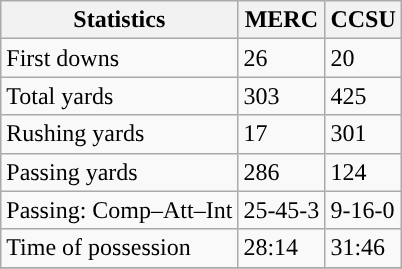<table class="wikitable" style="float: left;">
<tr>
<th>Statistics</th>
<th>MERC</th>
<th>CCSU</th>
</tr>
<tr>
<td>First downs</td>
<td>26</td>
<td>20</td>
</tr>
<tr>
<td>Total yards</td>
<td>303</td>
<td>425</td>
</tr>
<tr>
<td>Rushing yards</td>
<td>17</td>
<td>301</td>
</tr>
<tr>
<td>Passing yards</td>
<td>286</td>
<td>124</td>
</tr>
<tr>
<td>Passing: Comp–Att–Int</td>
<td>25-45-3</td>
<td>9-16-0</td>
</tr>
<tr>
<td>Time of possession</td>
<td>28:14</td>
<td>31:46</td>
</tr>
<tr>
</tr>
</table>
